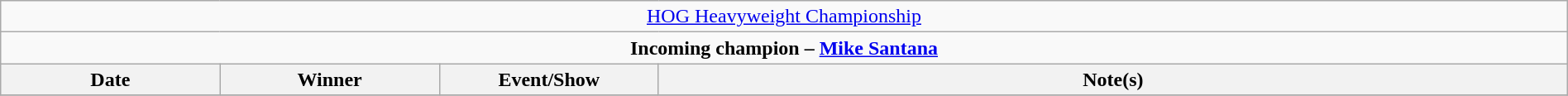<table class="wikitable" style="text-align:center; width:100%;">
<tr>
<td colspan="4" style="text-align: center;"><a href='#'>HOG Heavyweight Championship</a></td>
</tr>
<tr>
<td colspan="4" style="text-align: center;"><strong>Incoming champion – <a href='#'>Mike Santana</a></strong></td>
</tr>
<tr>
<th width=14%>Date</th>
<th width=14%>Winner</th>
<th width=14%>Event/Show</th>
<th width=58%>Note(s)</th>
</tr>
<tr>
</tr>
</table>
